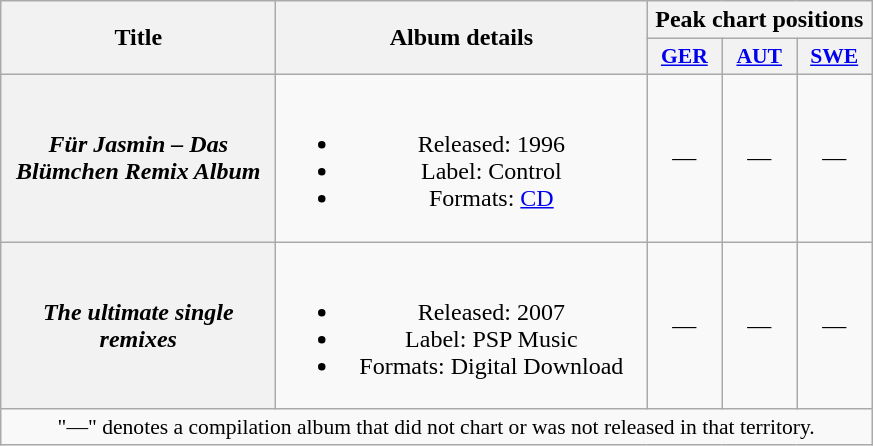<table class="wikitable plainrowheaders" style="text-align:center;">
<tr>
<th scope="col" rowspan="2" style="width:11em;">Title</th>
<th scope="col" rowspan="2" style="width:15em;">Album details</th>
<th scope="col" colspan="3">Peak chart positions</th>
</tr>
<tr>
<th style="width:3em;font-size:90%"><a href='#'>GER</a><br></th>
<th style="width:3em;font-size:90%"><a href='#'>AUT</a><br></th>
<th style="width:3em;font-size:90%"><a href='#'>SWE</a><br></th>
</tr>
<tr>
<th scope="row"><em>Für Jasmin – Das Blümchen Remix Album</em></th>
<td><br><ul><li>Released: 1996 </li><li>Label: Control</li><li>Formats: <a href='#'>CD</a></li></ul></td>
<td>—</td>
<td>—</td>
<td>—</td>
</tr>
<tr>
<th scope="row"><em>The ultimate single remixes</em></th>
<td><br><ul><li>Released: 2007 </li><li>Label: PSP Music</li><li>Formats: Digital Download</li></ul></td>
<td>—</td>
<td>—</td>
<td>—</td>
</tr>
<tr>
<td colspan="15" style="font-size:90%">"—" denotes a compilation album that did not chart or was not released in that territory.</td>
</tr>
</table>
